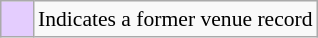<table class="wikitable" style="margin-left:auto; margin-right:auto; font-size:90%;">
<tr>
<td style="background-color:#E4CDFE; width:15px; text-align:center;"></td>
<td>Indicates a former venue record</td>
</tr>
</table>
